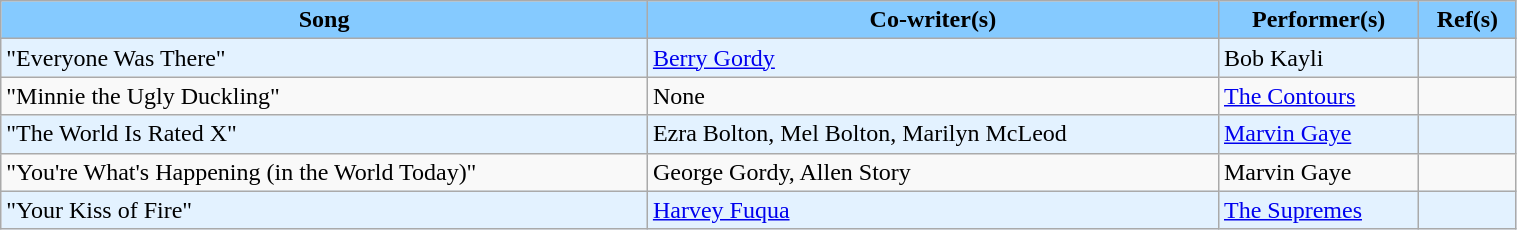<table class="wikitable" width=80%>
<tr>
<th style="background-color: #85CAFF"><span>Song</span></th>
<th style="background-color: #85CAFF"><span>Co-writer(s)</span></th>
<th style="background-color: #85CAFF"><span>Performer(s)</span></th>
<th style="background-color: #85CAFF"><span>Ref(s)</span></th>
</tr>
<tr style="background-color: #E3F2FF" |>
<td>"Everyone Was There"</td>
<td><a href='#'>Berry Gordy</a></td>
<td>Bob Kayli</td>
<td></td>
</tr>
<tr>
<td>"Minnie the Ugly Duckling"</td>
<td>None</td>
<td><a href='#'>The Contours</a></td>
<td></td>
</tr>
<tr style="background-color: #E3F2FF" |>
<td>"The World Is Rated X"</td>
<td>Ezra Bolton, Mel Bolton, Marilyn McLeod</td>
<td><a href='#'>Marvin Gaye</a></td>
<td></td>
</tr>
<tr>
<td>"You're What's Happening (in the World Today)"</td>
<td>George Gordy, Allen Story</td>
<td>Marvin Gaye</td>
<td></td>
</tr>
<tr style="background-color: #E3F2FF" |>
<td>"Your Kiss of Fire"</td>
<td><a href='#'>Harvey Fuqua</a></td>
<td><a href='#'>The Supremes</a></td>
<td></td>
</tr>
</table>
